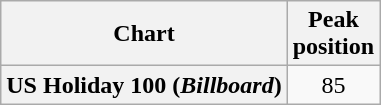<table class="wikitable plainrowheaders" style="text-align:center;">
<tr>
<th scope="col">Chart</th>
<th scope="col">Peak<br>position</th>
</tr>
<tr>
<th scope="row">US Holiday 100 (<em>Billboard</em>)</th>
<td style="text-align:center;">85</td>
</tr>
</table>
